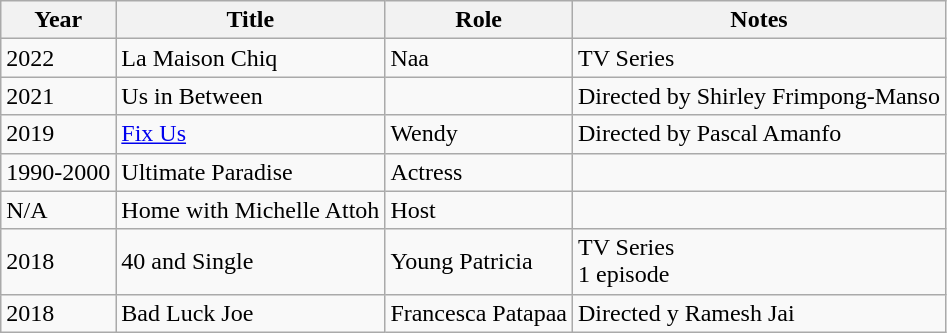<table class="wikitable sortable">
<tr>
<th>Year</th>
<th>Title</th>
<th>Role</th>
<th>Notes</th>
</tr>
<tr>
<td>2022</td>
<td>La Maison Chiq</td>
<td>Naa</td>
<td>TV Series</td>
</tr>
<tr>
<td>2021</td>
<td>Us in Between</td>
<td></td>
<td>Directed by Shirley Frimpong-Manso</td>
</tr>
<tr>
<td>2019</td>
<td><a href='#'>Fix Us</a></td>
<td>Wendy</td>
<td>Directed by Pascal Amanfo</td>
</tr>
<tr>
<td>1990-2000</td>
<td>Ultimate Paradise</td>
<td>Actress</td>
<td></td>
</tr>
<tr>
<td>N/A</td>
<td>Home with Michelle Attoh</td>
<td>Host</td>
<td></td>
</tr>
<tr>
<td>2018</td>
<td>40 and Single</td>
<td>Young Patricia</td>
<td>TV Series<br>1 episode</td>
</tr>
<tr>
<td>2018</td>
<td>Bad Luck Joe</td>
<td>Francesca Patapaa</td>
<td>Directed y Ramesh Jai</td>
</tr>
</table>
